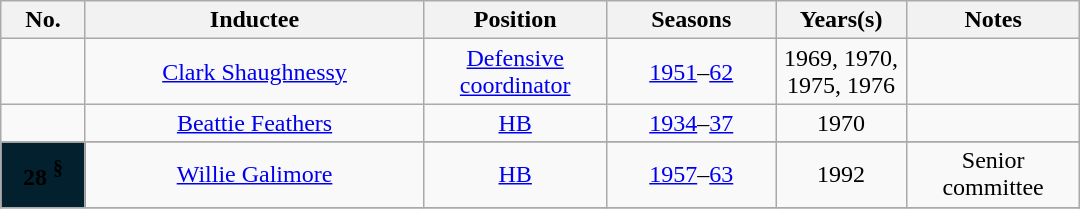<table class="wikitable sortable"  style="text-align:center; width:57%;">
<tr>
<th style="width:5%;">No.</th>
<th style="width:20%;">Inductee</th>
<th style="width:10%;">Position</th>
<th style="width:10%;">Seasons</th>
<th style="width:6%;">Years(s)</th>
<th style="width:10%;">Notes</th>
</tr>
<tr>
<td></td>
<td style="text-align:center;"><a href='#'>Clark Shaughnessy</a></td>
<td><a href='#'>Defensive coordinator</a></td>
<td><a href='#'>1951</a>–<a href='#'>62</a></td>
<td>1969, 1970, 1975, 1976</td>
<td></td>
</tr>
<tr>
<td></td>
<td style="text-align:center;"><a href='#'>Beattie Feathers</a></td>
<td><a href='#'>HB</a></td>
<td><a href='#'>1934</a>–<a href='#'>37</a></td>
<td>1970</td>
<td></td>
</tr>
<tr>
</tr>
<tr>
<td style="text-align:center; background:#03202F;"><span><strong>28 <sup>§</sup></strong></span></td>
<td style="text-align:center;"><a href='#'>Willie Galimore</a></td>
<td><a href='#'>HB</a></td>
<td><a href='#'>1957</a>–<a href='#'>63</a></td>
<td>1992</td>
<td>Senior committee</td>
</tr>
<tr>
</tr>
</table>
